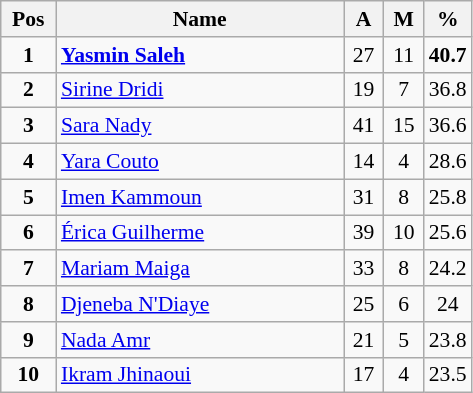<table class="wikitable" style="text-align:center; font-size:90%;">
<tr>
<th width=30px>Pos</th>
<th width=185px>Name</th>
<th width=20px>A</th>
<th width=20px>M</th>
<th width=25px>%</th>
</tr>
<tr>
<td><strong>1</strong></td>
<td align=left> <strong><a href='#'>Yasmin Saleh</a></strong></td>
<td>27</td>
<td>11</td>
<td><strong>40.7</strong></td>
</tr>
<tr>
<td><strong>2</strong></td>
<td align=left> <a href='#'>Sirine Dridi</a></td>
<td>19</td>
<td>7</td>
<td>36.8</td>
</tr>
<tr>
<td><strong>3</strong></td>
<td align=left> <a href='#'>Sara Nady</a></td>
<td>41</td>
<td>15</td>
<td>36.6</td>
</tr>
<tr>
<td><strong>4</strong></td>
<td align=left> <a href='#'>Yara Couto</a></td>
<td>14</td>
<td>4</td>
<td>28.6</td>
</tr>
<tr>
<td><strong>5</strong></td>
<td align=left> <a href='#'>Imen Kammoun</a></td>
<td>31</td>
<td>8</td>
<td>25.8</td>
</tr>
<tr>
<td><strong>6</strong></td>
<td align=left> <a href='#'>Érica Guilherme</a></td>
<td>39</td>
<td>10</td>
<td>25.6</td>
</tr>
<tr>
<td><strong>7</strong></td>
<td align=left> <a href='#'>Mariam Maiga</a></td>
<td>33</td>
<td>8</td>
<td>24.2</td>
</tr>
<tr>
<td><strong>8</strong></td>
<td align=left> <a href='#'>Djeneba N'Diaye</a></td>
<td>25</td>
<td>6</td>
<td>24</td>
</tr>
<tr>
<td><strong>9</strong></td>
<td align=left> <a href='#'>Nada Amr</a></td>
<td>21</td>
<td>5</td>
<td>23.8</td>
</tr>
<tr>
<td><strong>10</strong></td>
<td align=left> <a href='#'>Ikram Jhinaoui</a></td>
<td>17</td>
<td>4</td>
<td>23.5</td>
</tr>
</table>
